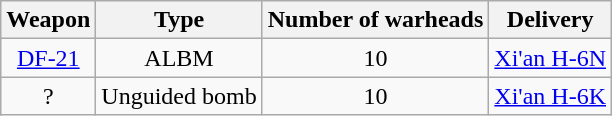<table class="wikitable sortable" style="text-align: center;">
<tr>
<th>Weapon</th>
<th>Type</th>
<th>Number of warheads</th>
<th>Delivery</th>
</tr>
<tr>
<td><a href='#'>DF-21</a></td>
<td>ALBM</td>
<td>10</td>
<td><a href='#'>Xi'an H-6N</a></td>
</tr>
<tr>
<td>?</td>
<td>Unguided bomb</td>
<td>10</td>
<td><a href='#'>Xi'an H-6K</a></td>
</tr>
</table>
